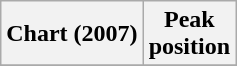<table class="wikitable plainrowheaders">
<tr>
<th>Chart (2007)</th>
<th>Peak<br>position</th>
</tr>
<tr>
</tr>
</table>
